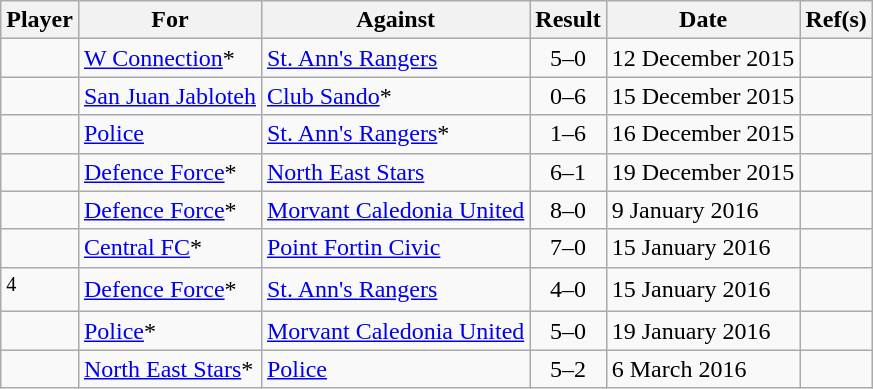<table class="wikitable sortable">
<tr>
<th>Player</th>
<th>For</th>
<th>Against</th>
<th align=center>Result</th>
<th>Date</th>
<th class="unsortable">Ref(s)</th>
</tr>
<tr>
<td> </td>
<td><a href='#'>W Connection</a>*</td>
<td><a href='#'>St. Ann's Rangers</a></td>
<td align=center>5–0</td>
<td>12 December 2015</td>
<td align=center></td>
</tr>
<tr>
<td> </td>
<td><a href='#'>San Juan Jabloteh</a></td>
<td><a href='#'>Club Sando</a>*</td>
<td align=center>0–6</td>
<td>15 December 2015</td>
<td align=center></td>
</tr>
<tr>
<td> </td>
<td><a href='#'>Police</a></td>
<td><a href='#'>St. Ann's Rangers</a>*</td>
<td align=center>1–6</td>
<td>16 December 2015</td>
<td align=center></td>
</tr>
<tr>
<td> </td>
<td><a href='#'>Defence Force</a>*</td>
<td><a href='#'>North East Stars</a></td>
<td align=center>6–1</td>
<td>19 December 2015</td>
<td align=center></td>
</tr>
<tr>
<td> </td>
<td><a href='#'>Defence Force</a>*</td>
<td><a href='#'>Morvant Caledonia United</a></td>
<td align=center>8–0</td>
<td>9 January 2016</td>
<td align=center></td>
</tr>
<tr>
<td> </td>
<td><a href='#'>Central FC</a>*</td>
<td><a href='#'>Point Fortin Civic</a></td>
<td align=center>7–0</td>
<td>15 January 2016</td>
<td align=center></td>
</tr>
<tr>
<td> <sup>4</sup></td>
<td><a href='#'>Defence Force</a>*</td>
<td><a href='#'>St. Ann's Rangers</a></td>
<td align=center>4–0</td>
<td>15 January 2016</td>
<td align=center></td>
</tr>
<tr>
<td> </td>
<td><a href='#'>Police</a>*</td>
<td><a href='#'>Morvant Caledonia United</a></td>
<td align=center>5–0</td>
<td>19 January 2016</td>
<td align=center></td>
</tr>
<tr>
<td> </td>
<td><a href='#'>North East Stars</a>*</td>
<td><a href='#'>Police</a></td>
<td align=center>5–2</td>
<td>6 March 2016</td>
<td align=center></td>
</tr>
</table>
